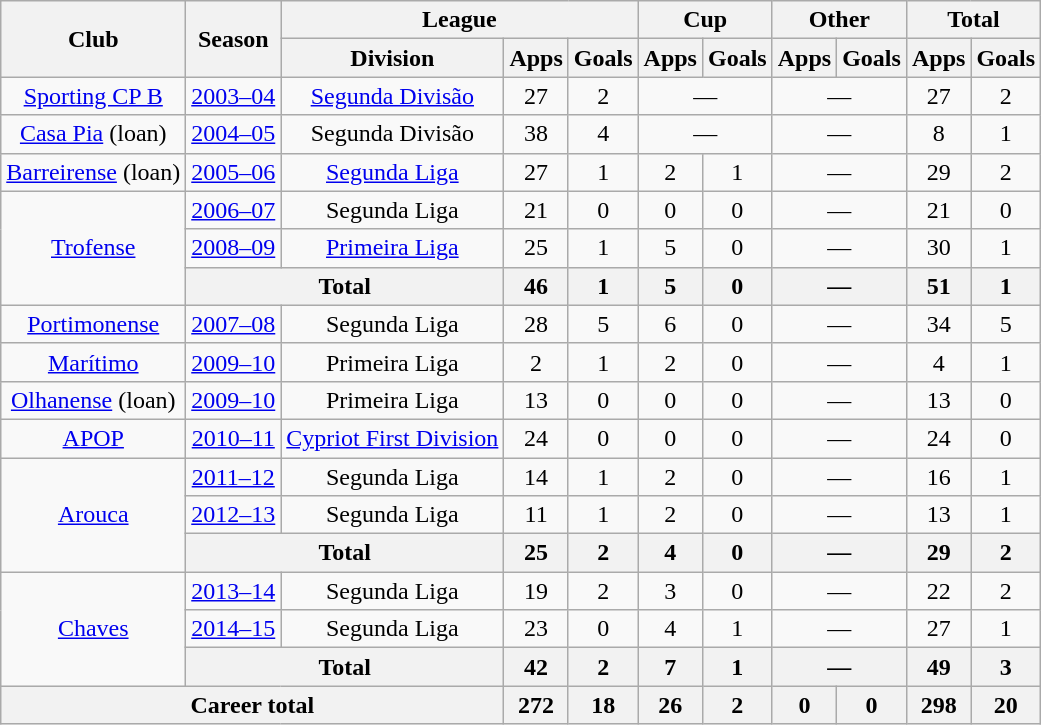<table class="wikitable" style="text-align: center;">
<tr>
<th rowspan="2">Club</th>
<th rowspan="2">Season</th>
<th colspan="3">League</th>
<th colspan="2">Cup</th>
<th colspan="2">Other</th>
<th colspan="2">Total</th>
</tr>
<tr>
<th>Division</th>
<th>Apps</th>
<th>Goals</th>
<th>Apps</th>
<th>Goals</th>
<th>Apps</th>
<th>Goals</th>
<th>Apps</th>
<th>Goals</th>
</tr>
<tr>
<td rowspan="1"><a href='#'>Sporting CP B</a></td>
<td><a href='#'>2003–04</a></td>
<td><a href='#'>Segunda Divisão</a></td>
<td>27</td>
<td>2</td>
<td colspan="2">—</td>
<td colspan="2">—</td>
<td>27</td>
<td>2</td>
</tr>
<tr>
<td><a href='#'>Casa Pia</a> (loan)</td>
<td><a href='#'>2004–05</a></td>
<td>Segunda Divisão</td>
<td>38</td>
<td>4</td>
<td colspan="2">—</td>
<td colspan="2">—</td>
<td>8</td>
<td>1</td>
</tr>
<tr>
<td><a href='#'>Barreirense</a> (loan)</td>
<td><a href='#'>2005–06</a></td>
<td><a href='#'>Segunda Liga</a></td>
<td>27</td>
<td>1</td>
<td>2</td>
<td>1</td>
<td colspan="2">—</td>
<td>29</td>
<td>2</td>
</tr>
<tr>
<td rowspan="3"><a href='#'>Trofense</a></td>
<td><a href='#'>2006–07</a></td>
<td>Segunda Liga</td>
<td>21</td>
<td>0</td>
<td>0</td>
<td>0</td>
<td colspan="2">—</td>
<td>21</td>
<td>0</td>
</tr>
<tr>
<td><a href='#'>2008–09</a></td>
<td><a href='#'>Primeira Liga</a></td>
<td>25</td>
<td>1</td>
<td>5</td>
<td>0</td>
<td colspan="2">—</td>
<td>30</td>
<td>1</td>
</tr>
<tr>
<th colspan="2">Total</th>
<th>46</th>
<th>1</th>
<th>5</th>
<th>0</th>
<th colspan="2">—</th>
<th>51</th>
<th>1</th>
</tr>
<tr>
<td><a href='#'>Portimonense</a></td>
<td><a href='#'>2007–08</a></td>
<td>Segunda Liga</td>
<td>28</td>
<td>5</td>
<td>6</td>
<td>0</td>
<td colspan="2">—</td>
<td>34</td>
<td>5</td>
</tr>
<tr>
<td><a href='#'>Marítimo</a></td>
<td><a href='#'>2009–10</a></td>
<td>Primeira Liga</td>
<td>2</td>
<td>1</td>
<td>2</td>
<td>0</td>
<td colspan="2">—</td>
<td>4</td>
<td>1</td>
</tr>
<tr>
<td><a href='#'>Olhanense</a> (loan)</td>
<td><a href='#'>2009–10</a></td>
<td>Primeira Liga</td>
<td>13</td>
<td>0</td>
<td>0</td>
<td>0</td>
<td colspan="2">—</td>
<td>13</td>
<td>0</td>
</tr>
<tr>
<td><a href='#'>APOP</a></td>
<td><a href='#'>2010–11</a></td>
<td><a href='#'>Cypriot First Division</a></td>
<td>24</td>
<td>0</td>
<td>0</td>
<td>0</td>
<td colspan="2">—</td>
<td>24</td>
<td>0</td>
</tr>
<tr>
<td rowspan="3"><a href='#'>Arouca</a></td>
<td><a href='#'>2011–12</a></td>
<td>Segunda Liga</td>
<td>14</td>
<td>1</td>
<td>2</td>
<td>0</td>
<td colspan="2">—</td>
<td>16</td>
<td>1</td>
</tr>
<tr>
<td><a href='#'>2012–13</a></td>
<td>Segunda Liga</td>
<td>11</td>
<td>1</td>
<td>2</td>
<td>0</td>
<td colspan="2">—</td>
<td>13</td>
<td>1</td>
</tr>
<tr>
<th colspan="2">Total</th>
<th>25</th>
<th>2</th>
<th>4</th>
<th>0</th>
<th colspan="2">—</th>
<th>29</th>
<th>2</th>
</tr>
<tr>
<td rowspan="3"><a href='#'>Chaves</a></td>
<td><a href='#'>2013–14</a></td>
<td>Segunda Liga</td>
<td>19</td>
<td>2</td>
<td>3</td>
<td>0</td>
<td colspan="2">—</td>
<td>22</td>
<td>2</td>
</tr>
<tr>
<td><a href='#'>2014–15</a></td>
<td>Segunda Liga</td>
<td>23</td>
<td>0</td>
<td>4</td>
<td>1</td>
<td colspan="2">—</td>
<td>27</td>
<td>1</td>
</tr>
<tr>
<th colspan="2">Total</th>
<th>42</th>
<th>2</th>
<th>7</th>
<th>1</th>
<th colspan="2">—</th>
<th>49</th>
<th>3</th>
</tr>
<tr>
<th colspan="3">Career total</th>
<th>272</th>
<th>18</th>
<th>26</th>
<th>2</th>
<th>0</th>
<th>0</th>
<th>298</th>
<th>20</th>
</tr>
</table>
